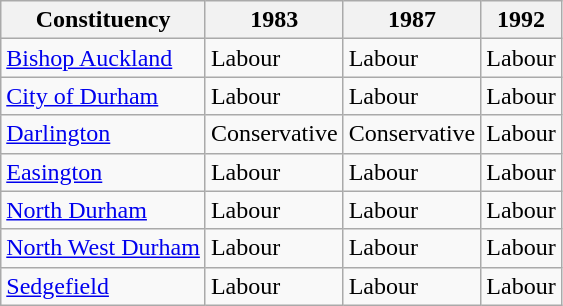<table class="wikitable">
<tr>
<th>Constituency</th>
<th>1983</th>
<th>1987</th>
<th>1992</th>
</tr>
<tr>
<td><a href='#'>Bishop Auckland</a></td>
<td bgcolor=>Labour</td>
<td bgcolor=>Labour</td>
<td bgcolor=>Labour</td>
</tr>
<tr>
<td><a href='#'>City of Durham</a></td>
<td bgcolor=>Labour</td>
<td bgcolor=>Labour</td>
<td bgcolor=>Labour</td>
</tr>
<tr>
<td><a href='#'>Darlington</a></td>
<td bgcolor=>Conservative</td>
<td bgcolor=>Conservative</td>
<td bgcolor=>Labour</td>
</tr>
<tr>
<td><a href='#'>Easington</a></td>
<td bgcolor=>Labour</td>
<td bgcolor=>Labour</td>
<td bgcolor=>Labour</td>
</tr>
<tr>
<td><a href='#'>North Durham</a></td>
<td bgcolor=>Labour</td>
<td bgcolor=>Labour</td>
<td bgcolor=>Labour</td>
</tr>
<tr>
<td><a href='#'>North West Durham</a></td>
<td bgcolor=>Labour</td>
<td bgcolor=>Labour</td>
<td bgcolor=>Labour</td>
</tr>
<tr>
<td><a href='#'>Sedgefield</a></td>
<td bgcolor=>Labour</td>
<td bgcolor=>Labour</td>
<td bgcolor=>Labour</td>
</tr>
</table>
